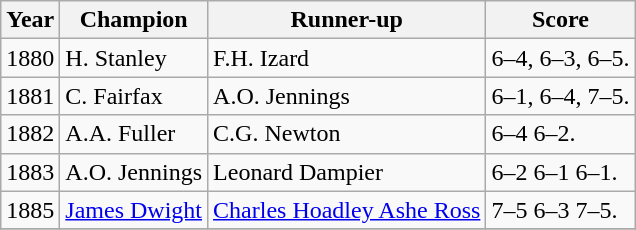<table class="wikitable sortable">
<tr>
<th>Year</th>
<th>Champion</th>
<th>Runner-up</th>
<th>Score</th>
</tr>
<tr>
<td>1880</td>
<td> H. Stanley</td>
<td> F.H. Izard</td>
<td>6–4, 6–3, 6–5.</td>
</tr>
<tr>
<td>1881</td>
<td> C. Fairfax</td>
<td>  A.O. Jennings</td>
<td>6–1, 6–4, 7–5.</td>
</tr>
<tr>
<td>1882 </td>
<td> A.A. Fuller</td>
<td> C.G. Newton</td>
<td>6–4 6–2.</td>
</tr>
<tr>
<td>1883 </td>
<td> A.O. Jennings</td>
<td> Leonard Dampier</td>
<td>6–2 6–1 6–1.</td>
</tr>
<tr>
<td>1885 </td>
<td> <a href='#'>James Dwight</a></td>
<td> <a href='#'>Charles Hoadley Ashe Ross</a></td>
<td>7–5 6–3 7–5.</td>
</tr>
<tr>
</tr>
</table>
